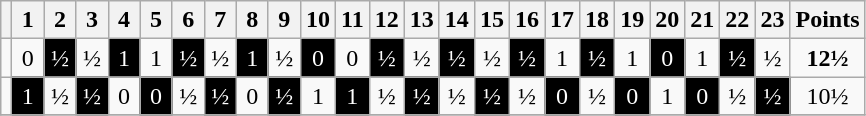<table class="wikitable" style="text-align:center">
<tr>
<th></th>
<th width=14>1</th>
<th width=14>2</th>
<th width=14>3</th>
<th width=14>4</th>
<th width=14>5</th>
<th width=14>6</th>
<th width=14>7</th>
<th width=14>8</th>
<th width=14>9</th>
<th width=14>10</th>
<th width=14>11</th>
<th width=14>12</th>
<th width=14>13</th>
<th width=14>14</th>
<th width=14>15</th>
<th width=14>16</th>
<th width=14>17</th>
<th width=14>18</th>
<th width=14>19</th>
<th width=14>20</th>
<th width=14>21</th>
<th width=14>22</th>
<th width=14>23</th>
<th>Points</th>
</tr>
<tr>
<td align=left></td>
<td>0</td>
<td style="background:black; color:white">½</td>
<td>½</td>
<td style="background:black; color:white">1</td>
<td>1</td>
<td style="background:black; color:white">½</td>
<td>½</td>
<td style="background:black; color:white">1</td>
<td>½</td>
<td style="background:black; color:white">0</td>
<td>0</td>
<td style="background:black; color:white">½</td>
<td>½</td>
<td style="background:black; color:white">½</td>
<td>½</td>
<td style="background:black; color:white">½</td>
<td>1</td>
<td style="background:black; color:white">½</td>
<td>1</td>
<td style="background:black; color:white">0</td>
<td>1</td>
<td style="background:black; color:white">½</td>
<td>½</td>
<td><strong>12½</strong></td>
</tr>
<tr>
<td align=left></td>
<td style="background:black; color:white">1</td>
<td>½</td>
<td style="background:black; color:white">½</td>
<td>0</td>
<td style="background:black; color:white">0</td>
<td>½</td>
<td style="background:black; color:white">½</td>
<td>0</td>
<td style="background:black; color:white">½</td>
<td>1</td>
<td style="background:black; color:white">1</td>
<td>½</td>
<td style="background:black; color:white">½</td>
<td>½</td>
<td style="background:black; color:white">½</td>
<td>½</td>
<td style="background:black; color:white">0</td>
<td>½</td>
<td style="background:black; color:white">0</td>
<td>1</td>
<td style="background:black; color:white">0</td>
<td>½</td>
<td style="background:black; color:white">½</td>
<td>10½</td>
</tr>
<tr>
</tr>
</table>
